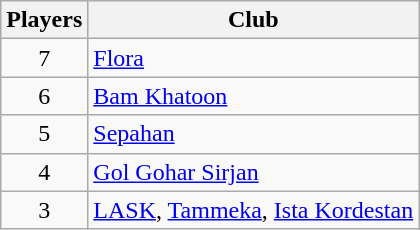<table class="wikitable">
<tr>
<th>Players</th>
<th>Club</th>
</tr>
<tr>
<td align="center">7</td>
<td> <a href='#'>Flora</a></td>
</tr>
<tr>
<td align="center">6</td>
<td> <a href='#'>Bam Khatoon</a></td>
</tr>
<tr>
<td align="center">5</td>
<td> <a href='#'>Sepahan</a></td>
</tr>
<tr>
<td align="center">4</td>
<td> <a href='#'>Gol Gohar Sirjan</a></td>
</tr>
<tr>
<td align="center">3</td>
<td> <a href='#'>LASK</a>,  <a href='#'>Tammeka</a>,  <a href='#'>Ista Kordestan</a></td>
</tr>
</table>
